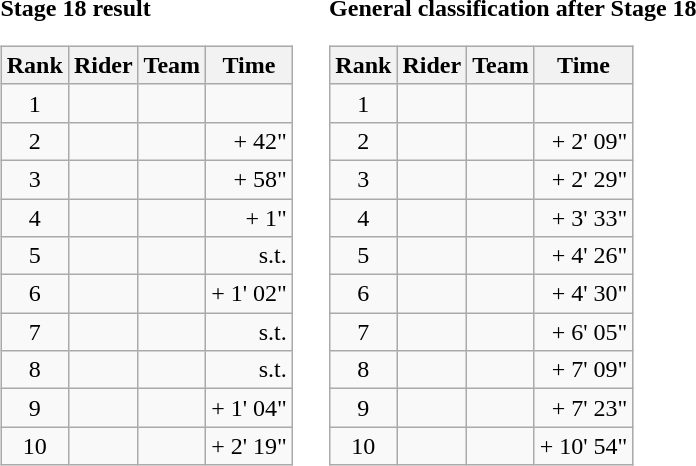<table>
<tr>
<td><strong>Stage 18 result</strong><br><table class="wikitable">
<tr>
<th scope="col">Rank</th>
<th scope="col">Rider</th>
<th scope="col">Team</th>
<th scope="col">Time</th>
</tr>
<tr>
<td style="text-align:center;">1</td>
<td></td>
<td></td>
<td style="text-align:right;"></td>
</tr>
<tr>
<td style="text-align:center;">2</td>
<td></td>
<td></td>
<td style="text-align:right;">+ 42"</td>
</tr>
<tr>
<td style="text-align:center;">3</td>
<td></td>
<td></td>
<td style="text-align:right;">+ 58"</td>
</tr>
<tr>
<td style="text-align:center;">4</td>
<td></td>
<td></td>
<td style="text-align:right;">+ 1"</td>
</tr>
<tr>
<td style="text-align:center;">5</td>
<td></td>
<td></td>
<td style="text-align:right;">s.t.</td>
</tr>
<tr>
<td style="text-align:center;">6</td>
<td></td>
<td></td>
<td style="text-align:right;">+ 1' 02"</td>
</tr>
<tr>
<td style="text-align:center;">7</td>
<td></td>
<td></td>
<td style="text-align:right;">s.t.</td>
</tr>
<tr>
<td style="text-align:center;">8</td>
<td></td>
<td></td>
<td style="text-align:right;">s.t.</td>
</tr>
<tr>
<td style="text-align:center;">9</td>
<td></td>
<td></td>
<td style="text-align:right;">+ 1' 04"</td>
</tr>
<tr>
<td style="text-align:center;">10</td>
<td></td>
<td></td>
<td style="text-align:right;">+ 2' 19"</td>
</tr>
</table>
</td>
<td></td>
<td><strong>General classification after Stage 18</strong><br><table class="wikitable">
<tr>
<th scope="col">Rank</th>
<th scope="col">Rider</th>
<th scope="col">Team</th>
<th scope="col">Time</th>
</tr>
<tr>
<td style="text-align:center;">1</td>
<td></td>
<td></td>
<td style="text-align:right;"></td>
</tr>
<tr>
<td style="text-align:center;">2</td>
<td></td>
<td></td>
<td style="text-align:right;">+ 2' 09"</td>
</tr>
<tr>
<td style="text-align:center;">3</td>
<td></td>
<td></td>
<td style="text-align:right;">+ 2' 29"</td>
</tr>
<tr>
<td style="text-align:center;">4</td>
<td></td>
<td></td>
<td style="text-align:right;">+ 3' 33"</td>
</tr>
<tr>
<td style="text-align:center;">5</td>
<td></td>
<td></td>
<td style="text-align:right;">+ 4' 26"</td>
</tr>
<tr>
<td style="text-align:center;">6</td>
<td></td>
<td></td>
<td style="text-align:right;">+ 4' 30"</td>
</tr>
<tr>
<td style="text-align:center;">7</td>
<td></td>
<td></td>
<td style="text-align:right;">+ 6' 05"</td>
</tr>
<tr>
<td style="text-align:center;">8</td>
<td></td>
<td></td>
<td style="text-align:right;">+ 7' 09"</td>
</tr>
<tr>
<td style="text-align:center;">9</td>
<td></td>
<td></td>
<td style="text-align:right;">+ 7' 23"</td>
</tr>
<tr>
<td style="text-align:center;">10</td>
<td></td>
<td></td>
<td style="text-align:right;">+ 10' 54"</td>
</tr>
</table>
</td>
</tr>
</table>
